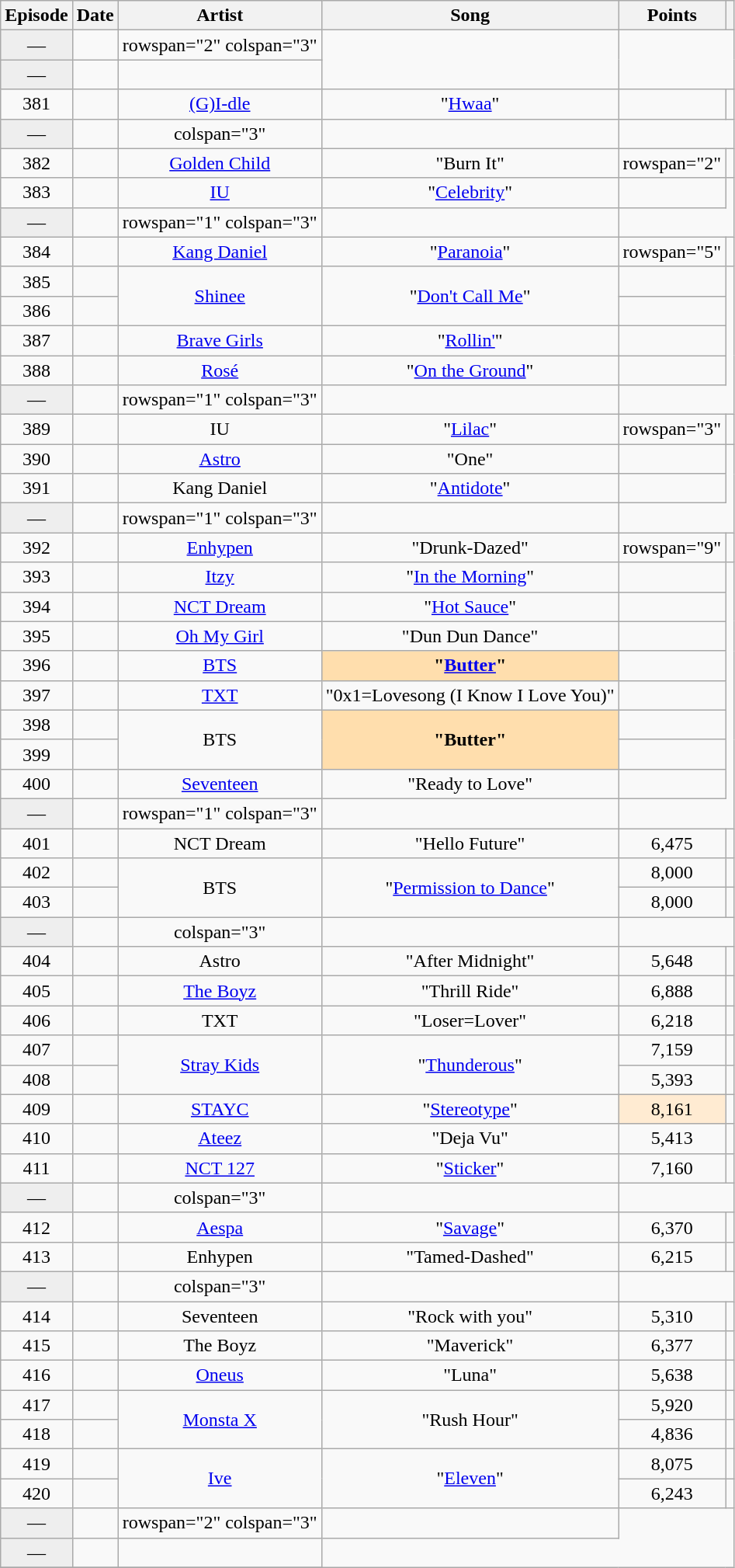<table class="sortable wikitable" style="text-align:center">
<tr>
<th>Episode</th>
<th>Date</th>
<th>Artist</th>
<th>Song</th>
<th>Points</th>
<th class=unsortable></th>
</tr>
<tr>
<td style="background:#eee;">—</td>
<td></td>
<td>rowspan="2" colspan="3" </td>
<td rowspan="2"></td>
</tr>
<tr>
<td style="background:#eee;">—</td>
<td></td>
</tr>
<tr>
<td>381</td>
<td></td>
<td><a href='#'>(G)I-dle</a></td>
<td>"<a href='#'>Hwaa</a>"</td>
<td></td>
<td></td>
</tr>
<tr>
<td style="background:#eee;">—</td>
<td></td>
<td>colspan="3" </td>
<td></td>
</tr>
<tr>
<td>382</td>
<td></td>
<td><a href='#'>Golden Child</a></td>
<td>"Burn It"</td>
<td>rowspan="2" </td>
<td></td>
</tr>
<tr>
<td>383</td>
<td></td>
<td><a href='#'>IU</a></td>
<td>"<a href='#'>Celebrity</a>"</td>
<td></td>
</tr>
<tr>
<td style="background:#eee;">—</td>
<td></td>
<td>rowspan="1" colspan="3" </td>
<td></td>
</tr>
<tr>
<td>384</td>
<td></td>
<td><a href='#'>Kang Daniel</a></td>
<td>"<a href='#'>Paranoia</a>"</td>
<td>rowspan="5" </td>
<td></td>
</tr>
<tr>
<td>385</td>
<td></td>
<td rowspan="2"><a href='#'>Shinee</a></td>
<td rowspan="2">"<a href='#'>Don't Call Me</a>"</td>
<td></td>
</tr>
<tr>
<td>386</td>
<td></td>
<td></td>
</tr>
<tr>
<td>387</td>
<td></td>
<td><a href='#'>Brave Girls</a></td>
<td>"<a href='#'>Rollin'</a>"</td>
<td></td>
</tr>
<tr>
<td>388</td>
<td></td>
<td><a href='#'>Rosé</a></td>
<td>"<a href='#'>On the Ground</a>"</td>
<td></td>
</tr>
<tr>
<td style="background:#eee;">—</td>
<td></td>
<td>rowspan="1" colspan="3" </td>
<td></td>
</tr>
<tr>
<td>389</td>
<td></td>
<td>IU</td>
<td>"<a href='#'>Lilac</a>"</td>
<td>rowspan="3" </td>
<td></td>
</tr>
<tr>
<td>390</td>
<td></td>
<td><a href='#'>Astro</a></td>
<td>"One"</td>
<td></td>
</tr>
<tr>
<td>391</td>
<td></td>
<td>Kang Daniel</td>
<td>"<a href='#'>Antidote</a>"</td>
<td></td>
</tr>
<tr>
<td style="background:#eee;">—</td>
<td></td>
<td>rowspan="1" colspan="3" </td>
<td></td>
</tr>
<tr>
<td>392</td>
<td></td>
<td><a href='#'>Enhypen</a></td>
<td>"Drunk-Dazed"</td>
<td>rowspan="9" </td>
<td></td>
</tr>
<tr>
<td>393</td>
<td></td>
<td><a href='#'>Itzy</a></td>
<td>"<a href='#'>In the Morning</a>"</td>
<td></td>
</tr>
<tr>
<td>394</td>
<td></td>
<td><a href='#'>NCT Dream</a></td>
<td>"<a href='#'>Hot Sauce</a>"</td>
<td></td>
</tr>
<tr>
<td>395</td>
<td></td>
<td><a href='#'>Oh My Girl</a></td>
<td>"Dun Dun Dance"</td>
<td></td>
</tr>
<tr>
<td>396</td>
<td></td>
<td><a href='#'>BTS</a></td>
<td style="font-weight: bold; background: navajowhite">"<a href='#'>Butter</a>"</td>
<td></td>
</tr>
<tr>
<td>397</td>
<td></td>
<td><a href='#'>TXT</a></td>
<td>"0x1=Lovesong (I Know I Love You)"</td>
<td></td>
</tr>
<tr>
<td>398</td>
<td></td>
<td rowspan="2">BTS</td>
<td style="font-weight: bold; background: navajowhite;" rowspan="2">"Butter"</td>
<td></td>
</tr>
<tr>
<td>399</td>
<td></td>
<td></td>
</tr>
<tr>
<td>400</td>
<td></td>
<td><a href='#'>Seventeen</a></td>
<td>"Ready to Love"</td>
<td></td>
</tr>
<tr>
<td style="background:#eee;">—</td>
<td></td>
<td>rowspan="1" colspan="3" </td>
<td></td>
</tr>
<tr>
<td>401</td>
<td></td>
<td>NCT Dream</td>
<td>"Hello Future"</td>
<td>6,475</td>
<td></td>
</tr>
<tr>
<td>402</td>
<td></td>
<td rowspan="2">BTS</td>
<td rowspan="2">"<a href='#'>Permission to Dance</a>"</td>
<td>8,000</td>
<td></td>
</tr>
<tr>
<td>403</td>
<td></td>
<td>8,000</td>
<td></td>
</tr>
<tr>
<td style="background:#eee;">—</td>
<td></td>
<td>colspan="3" </td>
<td></td>
</tr>
<tr>
<td>404</td>
<td></td>
<td>Astro</td>
<td>"After Midnight"</td>
<td>5,648</td>
<td></td>
</tr>
<tr>
<td>405</td>
<td></td>
<td><a href='#'>The Boyz</a></td>
<td>"Thrill Ride"</td>
<td>6,888</td>
<td></td>
</tr>
<tr>
<td>406</td>
<td></td>
<td>TXT</td>
<td>"Loser=Lover"</td>
<td>6,218</td>
<td></td>
</tr>
<tr>
<td>407</td>
<td></td>
<td rowspan="2"><a href='#'>Stray Kids</a></td>
<td rowspan="2">"<a href='#'>Thunderous</a>"</td>
<td>7,159</td>
<td></td>
</tr>
<tr>
<td>408</td>
<td></td>
<td>5,393</td>
<td></td>
</tr>
<tr>
<td>409</td>
<td></td>
<td><a href='#'>STAYC</a></td>
<td>"<a href='#'>Stereotype</a>"</td>
<td style="background: #ffebd2;">8,161</td>
<td></td>
</tr>
<tr>
<td>410</td>
<td></td>
<td><a href='#'>Ateez</a></td>
<td>"Deja Vu"</td>
<td>5,413</td>
<td></td>
</tr>
<tr>
<td>411</td>
<td></td>
<td><a href='#'>NCT 127</a></td>
<td>"<a href='#'>Sticker</a>"</td>
<td>7,160</td>
<td></td>
</tr>
<tr>
<td style="background:#eee;">—</td>
<td></td>
<td>colspan="3" </td>
<td></td>
</tr>
<tr>
<td>412</td>
<td></td>
<td><a href='#'>Aespa</a></td>
<td>"<a href='#'>Savage</a>"</td>
<td>6,370</td>
<td></td>
</tr>
<tr>
<td>413</td>
<td></td>
<td>Enhypen</td>
<td>"Tamed-Dashed"</td>
<td>6,215</td>
<td></td>
</tr>
<tr>
<td style="background:#eee;">—</td>
<td></td>
<td>colspan="3" </td>
<td></td>
</tr>
<tr>
<td>414</td>
<td></td>
<td>Seventeen</td>
<td>"Rock with you"</td>
<td>5,310</td>
<td></td>
</tr>
<tr>
<td>415</td>
<td></td>
<td>The Boyz</td>
<td>"Maverick"</td>
<td>6,377</td>
<td></td>
</tr>
<tr>
<td>416</td>
<td></td>
<td><a href='#'>Oneus</a></td>
<td>"Luna"</td>
<td>5,638</td>
<td></td>
</tr>
<tr>
<td>417</td>
<td></td>
<td rowspan="2"><a href='#'>Monsta X</a></td>
<td rowspan="2">"Rush Hour"</td>
<td>5,920</td>
<td></td>
</tr>
<tr>
<td>418</td>
<td></td>
<td>4,836</td>
<td></td>
</tr>
<tr>
<td>419</td>
<td></td>
<td rowspan="2"><a href='#'>Ive</a></td>
<td rowspan="2">"<a href='#'>Eleven</a>"</td>
<td>8,075</td>
<td></td>
</tr>
<tr>
<td>420</td>
<td></td>
<td>6,243</td>
<td></td>
</tr>
<tr>
<td style="background:#eee;">—</td>
<td></td>
<td>rowspan="2" colspan="3" </td>
<td></td>
</tr>
<tr>
<td style="background:#eee;">—</td>
<td></td>
<td></td>
</tr>
<tr>
</tr>
</table>
